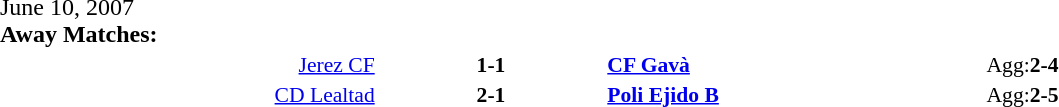<table width=100% cellspacing=1>
<tr>
<th width=20%></th>
<th width=12%></th>
<th width=20%></th>
<th></th>
</tr>
<tr>
<td>June 10, 2007<br><strong>Away Matches:</strong></td>
</tr>
<tr style=font-size:90%>
<td align=right><a href='#'>Jerez CF</a></td>
<td align=center><strong>1-1</strong></td>
<td><strong><a href='#'>CF Gavà</a></strong></td>
<td>Agg:<strong>2-4</strong></td>
</tr>
<tr style=font-size:90%>
<td align=right><a href='#'>CD Lealtad</a></td>
<td align=center><strong>2-1</strong></td>
<td><strong><a href='#'>Poli Ejido B</a></strong></td>
<td>Agg:<strong>2-5</strong></td>
</tr>
</table>
